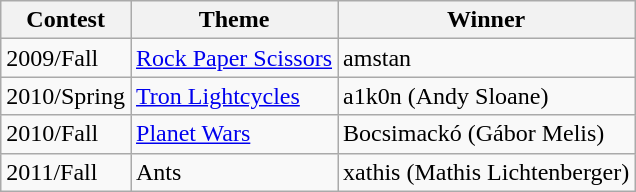<table class="wikitable sortable">
<tr>
<th>Contest</th>
<th>Theme</th>
<th>Winner</th>
</tr>
<tr>
<td>2009/Fall</td>
<td><a href='#'>Rock Paper Scissors</a></td>
<td>amstan</td>
</tr>
<tr>
<td>2010/Spring</td>
<td><a href='#'>Tron Lightcycles</a></td>
<td>a1k0n (Andy Sloane)</td>
</tr>
<tr>
<td>2010/Fall</td>
<td><a href='#'>Planet Wars</a></td>
<td>Bocsimackó (Gábor Melis)</td>
</tr>
<tr>
<td>2011/Fall</td>
<td>Ants</td>
<td>xathis (Mathis Lichtenberger)</td>
</tr>
</table>
